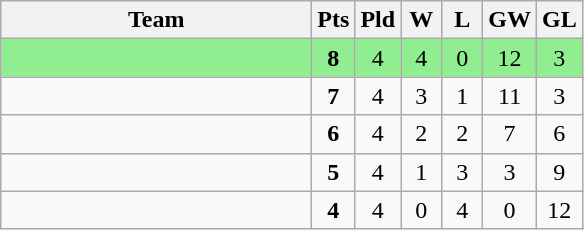<table class="wikitable" style="text-align:center">
<tr>
<th width=200>Team</th>
<th width=20>Pts</th>
<th width=20>Pld</th>
<th width=20>W</th>
<th width=20>L</th>
<th width=20>GW</th>
<th width=20>GL</th>
</tr>
<tr bgcolor=lightgreen>
<td style="text-align:left;"></td>
<td><strong>8</strong></td>
<td>4</td>
<td>4</td>
<td>0</td>
<td>12</td>
<td>3</td>
</tr>
<tr>
<td style="text-align:left;"></td>
<td><strong>7</strong></td>
<td>4</td>
<td>3</td>
<td>1</td>
<td>11</td>
<td>3</td>
</tr>
<tr>
<td style="text-align:left;"></td>
<td><strong>6</strong></td>
<td>4</td>
<td>2</td>
<td>2</td>
<td>7</td>
<td>6</td>
</tr>
<tr>
<td style="text-align:left;"></td>
<td><strong>5</strong></td>
<td>4</td>
<td>1</td>
<td>3</td>
<td>3</td>
<td>9</td>
</tr>
<tr>
<td style="text-align:left;"></td>
<td><strong>4</strong></td>
<td>4</td>
<td>0</td>
<td>4</td>
<td>0</td>
<td>12</td>
</tr>
</table>
